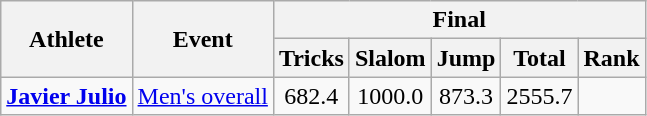<table class="wikitable" border="1">
<tr>
<th rowspan=2>Athlete</th>
<th rowspan=2>Event</th>
<th colspan=5>Final</th>
</tr>
<tr>
<th>Tricks</th>
<th>Slalom</th>
<th>Jump</th>
<th>Total</th>
<th>Rank</th>
</tr>
<tr>
<td><strong><a href='#'>Javier Julio</a></strong></td>
<td><a href='#'>Men's overall</a></td>
<td align=center>682.4</td>
<td align=center>1000.0</td>
<td align=center>873.3</td>
<td align=center>2555.7</td>
<td align=center></td>
</tr>
</table>
